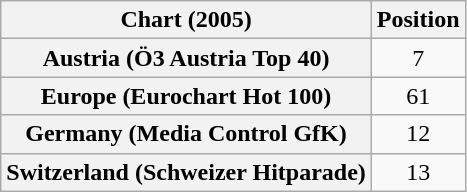<table class="wikitable sortable plainrowheaders" style="text-align:center">
<tr>
<th scope="col">Chart (2005)</th>
<th scope="col">Position</th>
</tr>
<tr>
<th scope="row">Austria (Ö3 Austria Top 40)</th>
<td>7</td>
</tr>
<tr>
<th scope="row">Europe (Eurochart Hot 100)</th>
<td>61</td>
</tr>
<tr>
<th scope="row">Germany (Media Control GfK)</th>
<td>12</td>
</tr>
<tr>
<th scope="row">Switzerland (Schweizer Hitparade)</th>
<td>13</td>
</tr>
</table>
